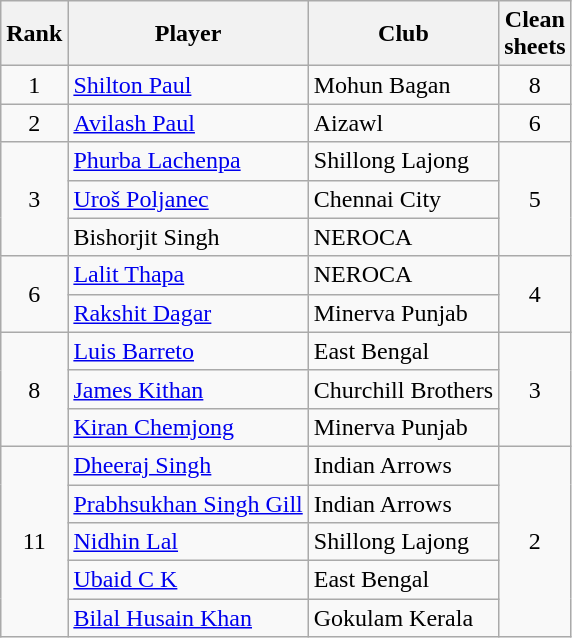<table class="wikitable" style="text-align:center">
<tr>
<th>Rank</th>
<th>Player</th>
<th>Club</th>
<th>Clean<br>sheets</th>
</tr>
<tr>
<td rowspan="1">1</td>
<td align="left"> <a href='#'>Shilton Paul</a></td>
<td align="left">Mohun Bagan</td>
<td rowspan="1">8</td>
</tr>
<tr>
<td rowspan="1">2</td>
<td align="left"> <a href='#'>Avilash Paul</a></td>
<td align="left">Aizawl</td>
<td rowspan="1">6</td>
</tr>
<tr>
<td rowspan="3">3</td>
<td align="left"> <a href='#'>Phurba Lachenpa</a></td>
<td align="left">Shillong Lajong</td>
<td rowspan="3">5</td>
</tr>
<tr>
<td align="left"> <a href='#'>Uroš Poljanec</a></td>
<td align="left">Chennai City</td>
</tr>
<tr>
<td align="left"> Bishorjit Singh</td>
<td align="left">NEROCA</td>
</tr>
<tr>
<td rowspan="2">6</td>
<td align="left"> <a href='#'>Lalit Thapa</a></td>
<td align="left">NEROCA</td>
<td rowspan="2">4</td>
</tr>
<tr>
<td align="left"> <a href='#'>Rakshit Dagar</a></td>
<td align="left">Minerva Punjab</td>
</tr>
<tr>
<td rowspan="3">8</td>
<td align="left"> <a href='#'>Luis Barreto</a></td>
<td align="left">East Bengal</td>
<td rowspan="3">3</td>
</tr>
<tr>
<td align="left"> <a href='#'>James Kithan</a></td>
<td align="left">Churchill Brothers</td>
</tr>
<tr>
<td align="left"> <a href='#'>Kiran Chemjong</a></td>
<td align="left">Minerva Punjab</td>
</tr>
<tr>
<td rowspan="5">11</td>
<td align="left"> <a href='#'>Dheeraj Singh</a></td>
<td align="left">Indian Arrows</td>
<td rowspan="5">2</td>
</tr>
<tr>
<td align="left"> <a href='#'>Prabhsukhan Singh Gill</a></td>
<td align="left">Indian Arrows</td>
</tr>
<tr>
<td align="left"> <a href='#'>Nidhin Lal</a></td>
<td align="left">Shillong Lajong</td>
</tr>
<tr>
<td align="left"> <a href='#'>Ubaid C K</a></td>
<td align="left">East Bengal</td>
</tr>
<tr>
<td align="left"> <a href='#'>Bilal Husain Khan</a></td>
<td align="left">Gokulam Kerala</td>
</tr>
</table>
